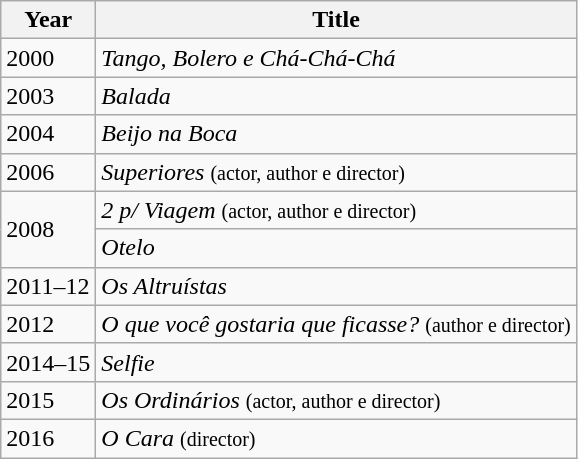<table class="wikitable sortable">
<tr>
<th>Year</th>
<th>Title</th>
</tr>
<tr>
<td>2000</td>
<td><em>Tango, Bolero e Chá-Chá-Chá</em></td>
</tr>
<tr>
<td>2003</td>
<td><em>Balada</em></td>
</tr>
<tr>
<td>2004</td>
<td><em>Beijo na Boca</em></td>
</tr>
<tr>
<td>2006</td>
<td><em>Superiores</em> <small>(actor, author e director)</small></td>
</tr>
<tr>
<td rowspan=2>2008</td>
<td><em>2 p/ Viagem</em> <small>(actor, author e director)</small></td>
</tr>
<tr>
<td><em>Otelo</em></td>
</tr>
<tr>
<td>2011–12</td>
<td><em>Os Altruístas</em></td>
</tr>
<tr>
<td>2012</td>
<td><em>O que você gostaria que ficasse?</em> <small>(author e director)</small></td>
</tr>
<tr>
<td>2014–15</td>
<td><em>Selfie</em></td>
</tr>
<tr>
<td>2015</td>
<td><em>Os Ordinários</em> <small>(actor, author e director)</small></td>
</tr>
<tr>
<td>2016</td>
<td><em>O Cara</em> <small>(director)</small></td>
</tr>
</table>
